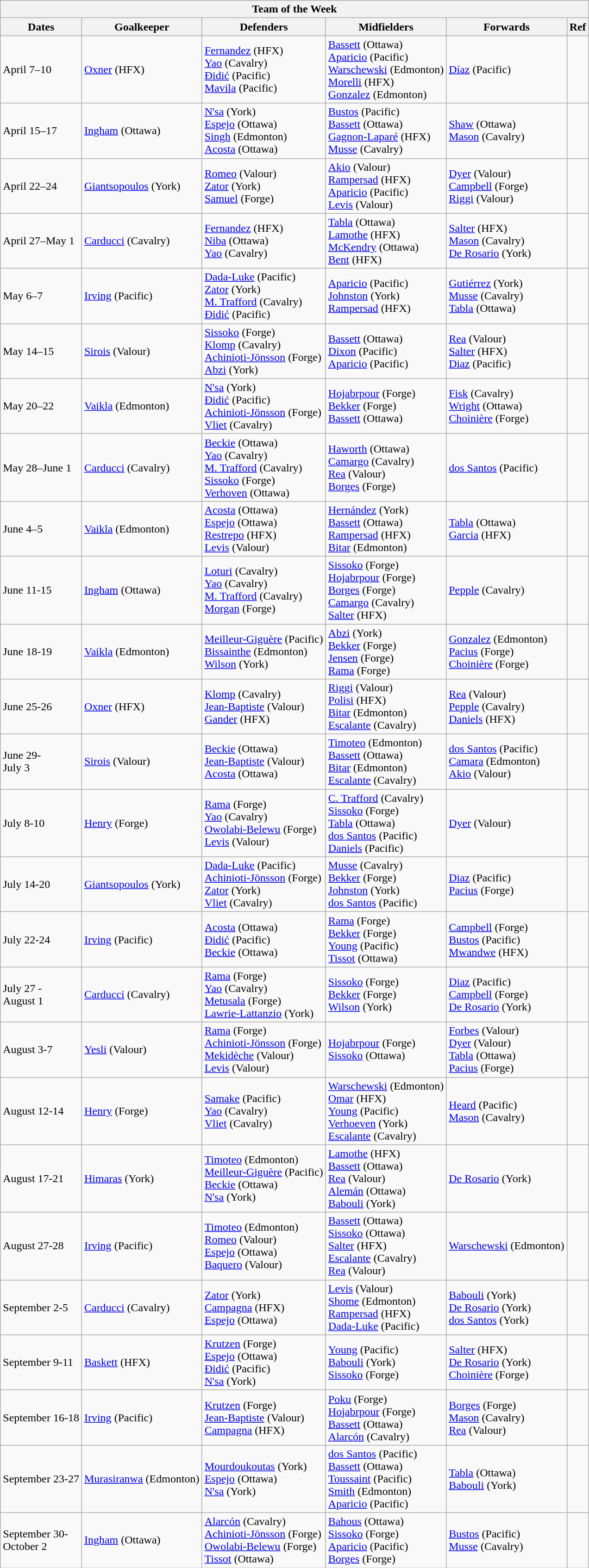<table class="wikitable mw-collapsible mw-collapsed">
<tr>
<th colspan="6">Team of the Week</th>
</tr>
<tr>
<th>Dates</th>
<th>Goalkeeper</th>
<th>Defenders</th>
<th>Midfielders</th>
<th>Forwards</th>
<th>Ref</th>
</tr>
<tr>
<td>April 7–10</td>
<td> <a href='#'>Oxner</a> (HFX)</td>
<td> <a href='#'>Fernandez</a> (HFX)<br> <a href='#'>Yao</a> (Cavalry)<br> <a href='#'>Đidić</a> (Pacific)<br> <a href='#'>Mavila</a> (Pacific)</td>
<td> <a href='#'>Bassett</a> (Ottawa)<br> <a href='#'>Aparicio</a> (Pacific)<br> <a href='#'>Warschewski</a> (Edmonton)<br> <a href='#'>Morelli</a> (HFX)<br> <a href='#'>Gonzalez</a> (Edmonton)</td>
<td> <a href='#'>Díaz</a> (Pacific)</td>
<td></td>
</tr>
<tr>
<td>April 15–17</td>
<td> <a href='#'>Ingham</a> (Ottawa)</td>
<td> <a href='#'>N'sa</a> (York)<br> <a href='#'>Espejo</a> (Ottawa)<br> <a href='#'>Singh</a> (Edmonton)<br> <a href='#'>Acosta</a> (Ottawa)</td>
<td> <a href='#'>Bustos</a> (Pacific)<br> <a href='#'>Bassett</a> (Ottawa)<br> <a href='#'>Gagnon-Laparé</a> (HFX)<br> <a href='#'>Musse</a> (Cavalry)</td>
<td> <a href='#'>Shaw</a> (Ottawa)<br> <a href='#'>Mason</a> (Cavalry)</td>
<td></td>
</tr>
<tr>
<td>April 22–24</td>
<td> <a href='#'>Giantsopoulos</a> (York)</td>
<td> <a href='#'>Romeo</a> (Valour)<br> <a href='#'>Zator</a> (York)<br> <a href='#'>Samuel</a> (Forge)</td>
<td> <a href='#'>Akio</a> (Valour)<br> <a href='#'>Rampersad</a> (HFX)<br> <a href='#'>Aparicio</a> (Pacific)<br> <a href='#'>Levis</a> (Valour)</td>
<td> <a href='#'>Dyer</a> (Valour)<br> <a href='#'>Campbell</a> (Forge)<br> <a href='#'>Riggi</a> (Valour)</td>
<td></td>
</tr>
<tr>
<td>April 27–May 1</td>
<td> <a href='#'>Carducci</a> (Cavalry)</td>
<td> <a href='#'>Fernandez</a> (HFX)<br> <a href='#'>Niba</a> (Ottawa)<br> <a href='#'>Yao</a> (Cavalry)</td>
<td> <a href='#'>Tabla</a> (Ottawa)<br> <a href='#'>Lamothe</a> (HFX)<br> <a href='#'>McKendry</a> (Ottawa)<br> <a href='#'>Bent</a> (HFX)</td>
<td> <a href='#'>Salter</a> (HFX)<br> <a href='#'>Mason</a> (Cavalry)<br> <a href='#'>De Rosario</a> (York)</td>
<td></td>
</tr>
<tr>
<td>May 6–7</td>
<td>  <a href='#'>Irving</a> (Pacific)</td>
<td> <a href='#'>Dada-Luke</a> (Pacific)<br> <a href='#'>Zator</a> (York)<br> <a href='#'>M. Trafford</a> (Cavalry)<br> <a href='#'>Đidić</a> (Pacific)</td>
<td> <a href='#'>Aparicio</a> (Pacific)<br> <a href='#'>Johnston</a> (York)<br> <a href='#'>Rampersad</a> (HFX)</td>
<td> <a href='#'>Gutiérrez</a> (York)<br> <a href='#'>Musse</a> (Cavalry)<br> <a href='#'>Tabla</a> (Ottawa)</td>
<td></td>
</tr>
<tr>
<td>May 14–15</td>
<td> <a href='#'>Sirois</a> (Valour)</td>
<td> <a href='#'>Sissoko</a> (Forge)<br> <a href='#'>Klomp</a> (Cavalry)<br> <a href='#'>Achinioti-Jönsson</a> (Forge)<br> <a href='#'>Abzi</a> (York)</td>
<td> <a href='#'>Bassett</a> (Ottawa)<br> <a href='#'>Dixon</a> (Pacific)<br> <a href='#'>Aparicio</a> (Pacific)</td>
<td> <a href='#'>Rea</a> (Valour)<br> <a href='#'>Salter</a> (HFX)<br> <a href='#'>Diaz</a> (Pacific)</td>
<td></td>
</tr>
<tr>
<td>May 20–22</td>
<td> <a href='#'>Vaikla</a> (Edmonton)</td>
<td> <a href='#'>N'sa</a> (York)<br> <a href='#'>Đidić</a> (Pacific)<br> <a href='#'>Achinioti-Jönsson</a> (Forge)<br> <a href='#'>Vliet</a> (Cavalry)</td>
<td> <a href='#'>Hojabrpour</a> (Forge)<br> <a href='#'>Bekker</a> (Forge)<br> <a href='#'>Bassett</a> (Ottawa)</td>
<td> <a href='#'>Fisk</a> (Cavalry)<br> <a href='#'>Wright</a> (Ottawa)<br> <a href='#'>Choinière</a> (Forge)</td>
<td></td>
</tr>
<tr>
<td>May 28–June 1</td>
<td> <a href='#'>Carducci</a> (Cavalry)</td>
<td> <a href='#'>Beckie</a> (Ottawa)<br> <a href='#'>Yao</a> (Cavalry)<br> <a href='#'>M. Trafford</a> (Cavalry)<br> <a href='#'>Sissoko</a> (Forge)<br> <a href='#'>Verhoven</a> (Ottawa)</td>
<td> <a href='#'>Haworth</a> (Ottawa)<br> <a href='#'>Camargo</a> (Cavalry)<br> <a href='#'>Rea</a> (Valour)<br> <a href='#'>Borges</a> (Forge)</td>
<td> <a href='#'>dos Santos</a> (Pacific)</td>
<td></td>
</tr>
<tr>
<td>June 4–5</td>
<td> <a href='#'>Vaikla</a> (Edmonton)</td>
<td> <a href='#'>Acosta</a> (Ottawa)<br> <a href='#'>Espejo</a> (Ottawa)<br> <a href='#'>Restrepo</a> (HFX)<br> <a href='#'>Levis</a> (Valour)</td>
<td> <a href='#'>Hernández</a> (York)<br> <a href='#'>Bassett</a> (Ottawa)<br> <a href='#'>Rampersad</a> (HFX)<br> <a href='#'>Bitar</a> (Edmonton)</td>
<td> <a href='#'>Tabla</a> (Ottawa)<br> <a href='#'>Garcia</a> (HFX)</td>
<td></td>
</tr>
<tr>
<td>June 11-15</td>
<td> <a href='#'>Ingham</a> (Ottawa)</td>
<td> <a href='#'>Loturi</a> (Cavalry)<br> <a href='#'>Yao</a> (Cavalry)<br> <a href='#'>M. Trafford</a> (Cavalry)<br> <a href='#'>Morgan</a> (Forge)</td>
<td> <a href='#'>Sissoko</a> (Forge)<br> <a href='#'>Hojabrpour</a> (Forge)<br> <a href='#'>Borges</a> (Forge)<br> <a href='#'>Camargo</a> (Cavalry)<br> <a href='#'>Salter</a> (HFX)</td>
<td> <a href='#'>Pepple</a> (Cavalry)</td>
<td></td>
</tr>
<tr>
<td>June 18-19</td>
<td> <a href='#'>Vaikla</a> (Edmonton)</td>
<td> <a href='#'>Meilleur-Giguère</a> (Pacific)<br> <a href='#'>Bissainthe</a> (Edmonton)<br> <a href='#'>Wilson</a> (York)</td>
<td> <a href='#'>Abzi</a> (York)<br> <a href='#'>Bekker</a> (Forge)<br> <a href='#'>Jensen</a> (Forge)<br> <a href='#'>Rama</a> (Forge)</td>
<td> <a href='#'>Gonzalez</a> (Edmonton)<br> <a href='#'>Pacius</a> (Forge)<br> <a href='#'>Choinière</a> (Forge)</td>
<td></td>
</tr>
<tr>
<td>June 25-26</td>
<td> <a href='#'>Oxner</a> (HFX)</td>
<td> <a href='#'>Klomp</a> (Cavalry)<br> <a href='#'>Jean-Baptiste</a> (Valour)<br> <a href='#'>Gander</a> (HFX)</td>
<td> <a href='#'>Riggi</a> (Valour)<br> <a href='#'>Polisi</a> (HFX)<br> <a href='#'>Bitar</a> (Edmonton)<br> <a href='#'>Escalante</a> (Cavalry)</td>
<td> <a href='#'>Rea</a> (Valour)<br> <a href='#'>Pepple</a> (Cavalry)<br> <a href='#'>Daniels</a> (HFX)</td>
<td></td>
</tr>
<tr>
<td>June 29-<br>July 3</td>
<td> <a href='#'>Sirois</a> (Valour)</td>
<td> <a href='#'>Beckie</a> (Ottawa)<br> <a href='#'>Jean-Baptiste</a> (Valour)<br> <a href='#'>Acosta</a> (Ottawa)</td>
<td> <a href='#'>Timoteo</a> (Edmonton)<br> <a href='#'>Bassett</a> (Ottawa)<br> <a href='#'>Bitar</a> (Edmonton)<br> <a href='#'>Escalante</a> (Cavalry)</td>
<td> <a href='#'>dos Santos</a> (Pacific)<br> <a href='#'>Camara</a> (Edmonton)<br> <a href='#'>Akio</a> (Valour)</td>
<td></td>
</tr>
<tr>
<td>July 8-10</td>
<td> <a href='#'>Henry</a> (Forge)</td>
<td> <a href='#'>Rama</a> (Forge)<br> <a href='#'>Yao</a> (Cavalry)<br> <a href='#'>Owolabi-Belewu</a> (Forge)<br> <a href='#'>Levis</a> (Valour)</td>
<td> <a href='#'>C. Trafford</a> (Cavalry)<br> <a href='#'>Sissoko</a> (Forge)<br> <a href='#'>Tabla</a> (Ottawa)<br> <a href='#'>dos Santos</a> (Pacific)<br> <a href='#'>Daniels</a> (Pacific)</td>
<td> <a href='#'>Dyer</a> (Valour)</td>
<td></td>
</tr>
<tr>
<td>July 14-20</td>
<td> <a href='#'>Giantsopoulos</a> (York)</td>
<td> <a href='#'>Dada-Luke</a> (Pacific)<br> <a href='#'>Achinioti-Jönsson</a> (Forge)<br> <a href='#'>Zator</a> (York)<br> <a href='#'>Vliet</a> (Cavalry)</td>
<td> <a href='#'>Musse</a> (Cavalry)<br> <a href='#'>Bekker</a> (Forge)<br> <a href='#'>Johnston</a> (York)<br> <a href='#'>dos Santos</a> (Pacific)</td>
<td> <a href='#'>Diaz</a> (Pacific)<br> <a href='#'>Pacius</a> (Forge)</td>
<td></td>
</tr>
<tr>
<td>July 22-24</td>
<td>  <a href='#'>Irving</a> (Pacific)</td>
<td> <a href='#'>Acosta</a> (Ottawa)<br> <a href='#'>Đidić</a> (Pacific)<br> <a href='#'>Beckie</a> (Ottawa)</td>
<td> <a href='#'>Rama</a> (Forge)<br> <a href='#'>Bekker</a> (Forge)<br> <a href='#'>Young</a> (Pacific)<br> <a href='#'>Tissot</a> (Ottawa)</td>
<td> <a href='#'>Campbell</a> (Forge)<br> <a href='#'>Bustos</a> (Pacific)<br> <a href='#'>Mwandwe</a> (HFX)</td>
<td></td>
</tr>
<tr>
<td>July 27 -<br>August 1</td>
<td> <a href='#'>Carducci</a> (Cavalry)</td>
<td> <a href='#'>Rama</a> (Forge)<br> <a href='#'>Yao</a> (Cavalry)<br> <a href='#'>Metusala</a> (Forge)<br> <a href='#'>Lawrie-Lattanzio</a> (York)</td>
<td> <a href='#'>Sissoko</a> (Forge)<br> <a href='#'>Bekker</a> (Forge)<br> <a href='#'>Wilson</a> (York)</td>
<td> <a href='#'>Diaz</a> (Pacific)<br> <a href='#'>Campbell</a> (Forge)<br> <a href='#'>De Rosario</a> (York)</td>
<td></td>
</tr>
<tr>
<td>August 3-7</td>
<td> <a href='#'>Yesli</a> (Valour)</td>
<td> <a href='#'>Rama</a> (Forge)<br> <a href='#'>Achinioti-Jönsson</a> (Forge)<br> <a href='#'>Mekidèche</a> (Valour)<br> <a href='#'>Levis</a> (Valour)</td>
<td> <a href='#'>Hojabrpour</a> (Forge)<br> <a href='#'>Sissoko</a> (Ottawa)</td>
<td> <a href='#'>Forbes</a> (Valour)<br> <a href='#'>Dyer</a> (Valour)<br> <a href='#'>Tabla</a> (Ottawa)<br> <a href='#'>Pacius</a> (Forge)</td>
<td></td>
</tr>
<tr>
<td>August 12-14</td>
<td> <a href='#'>Henry</a> (Forge)</td>
<td> <a href='#'>Samake</a> (Pacific)<br> <a href='#'>Yao</a> (Cavalry)<br> <a href='#'>Vliet</a> (Cavalry)</td>
<td> <a href='#'>Warschewski</a> (Edmonton)<br> <a href='#'>Omar</a> (HFX)<br> <a href='#'>Young</a> (Pacific)<br> <a href='#'>Verhoeven</a> (York)<br> <a href='#'>Escalante</a> (Cavalry)</td>
<td> <a href='#'>Heard</a> (Pacific)<br> <a href='#'>Mason</a> (Cavalry)</td>
<td></td>
</tr>
<tr>
<td>August 17-21</td>
<td> <a href='#'>Himaras</a> (York)</td>
<td> <a href='#'>Timoteo</a> (Edmonton)<br> <a href='#'>Meilleur-Giguère</a> (Pacific)<br> <a href='#'>Beckie</a> (Ottawa)<br> <a href='#'>N'sa</a> (York)</td>
<td> <a href='#'>Lamothe</a> (HFX)<br> <a href='#'>Bassett</a> (Ottawa)<br> <a href='#'>Rea</a> (Valour)<br> <a href='#'>Alemán</a> (Ottawa)<br> <a href='#'>Babouli</a> (York)</td>
<td> <a href='#'>De Rosario</a> (York)</td>
<td></td>
</tr>
<tr>
<td>August 27-28</td>
<td>  <a href='#'>Irving</a> (Pacific)</td>
<td> <a href='#'>Timoteo</a> (Edmonton)<br> <a href='#'>Romeo</a> (Valour)<br> <a href='#'>Espejo</a> (Ottawa)<br> <a href='#'>Baquero</a> (Valour)</td>
<td> <a href='#'>Bassett</a> (Ottawa)<br> <a href='#'>Sissoko</a> (Ottawa)<br> <a href='#'>Salter</a> (HFX)<br> <a href='#'>Escalante</a> (Cavalry)<br> <a href='#'>Rea</a> (Valour)</td>
<td> <a href='#'>Warschewski</a> (Edmonton)</td>
<td></td>
</tr>
<tr>
<td>September 2-5</td>
<td>  <a href='#'>Carducci</a> (Cavalry)</td>
<td> <a href='#'>Zator</a> (York)<br> <a href='#'>Campagna</a> (HFX)<br> <a href='#'>Espejo</a> (Ottawa)</td>
<td> <a href='#'>Levis</a> (Valour)<br> <a href='#'>Shome</a> (Edmonton)<br> <a href='#'>Rampersad</a> (HFX)<br> <a href='#'>Dada-Luke</a> (Pacific)</td>
<td> <a href='#'>Babouli</a> (York)<br> <a href='#'>De Rosario</a> (York)<br> <a href='#'>dos Santos</a> (York)</td>
<td></td>
</tr>
<tr>
<td>September 9-11</td>
<td>  <a href='#'>Baskett</a> (HFX)</td>
<td> <a href='#'>Krutzen</a> (Forge)<br> <a href='#'>Espejo</a> (Ottawa)<br> <a href='#'>Đidić</a> (Pacific)<br> <a href='#'>N'sa</a> (York)</td>
<td> <a href='#'>Young</a> (Pacific)<br> <a href='#'>Babouli</a> (York)<br> <a href='#'>Sissoko</a> (Forge)</td>
<td> <a href='#'>Salter</a> (HFX)<br> <a href='#'>De Rosario</a> (York)<br> <a href='#'>Choinière</a> (Forge)</td>
<td></td>
</tr>
<tr>
<td>September 16-18</td>
<td>  <a href='#'>Irving</a> (Pacific)</td>
<td> <a href='#'>Krutzen</a> (Forge)<br> <a href='#'>Jean-Baptiste</a> (Valour)<br> <a href='#'>Campagna</a> (HFX)</td>
<td> <a href='#'>Poku</a> (Forge)<br> <a href='#'>Hojabrpour</a> (Forge)<br> <a href='#'>Bassett</a> (Ottawa)<br> <a href='#'>Alarcón</a> (Cavalry)</td>
<td> <a href='#'>Borges</a> (Forge)<br> <a href='#'>Mason</a> (Cavalry)<br> <a href='#'>Rea</a> (Valour)</td>
<td></td>
</tr>
<tr>
<td>September 23-27</td>
<td> <a href='#'>Murasiranwa</a> (Edmonton)</td>
<td> <a href='#'>Mourdoukoutas</a> (York)<br> <a href='#'>Espejo</a> (Ottawa)<br> <a href='#'>N'sa</a> (York)</td>
<td> <a href='#'>dos Santos</a> (Pacific)<br> <a href='#'>Bassett</a> (Ottawa)<br> <a href='#'>Toussaint</a> (Pacific)<br> <a href='#'>Smith</a> (Edmonton)<br> <a href='#'>Aparicio</a> (Pacific)</td>
<td> <a href='#'>Tabla</a> (Ottawa)<br> <a href='#'>Babouli</a> (York)</td>
<td></td>
</tr>
<tr>
<td>September 30-<br>October 2</td>
<td> <a href='#'>Ingham</a> (Ottawa)</td>
<td> <a href='#'>Alarcón</a> (Cavalry)<br> <a href='#'>Achinioti-Jönsson</a> (Forge)<br> <a href='#'>Owolabi-Belewu</a> (Forge)<br> <a href='#'>Tissot</a> (Ottawa)</td>
<td> <a href='#'>Bahous</a> (Ottawa)<br> <a href='#'>Sissoko</a> (Forge)<br> <a href='#'>Aparicio</a> (Pacific)<br> <a href='#'>Borges</a> (Forge)</td>
<td> <a href='#'>Bustos</a> (Pacific)<br> <a href='#'>Musse</a> (Cavalry)</td>
<td></td>
</tr>
</table>
